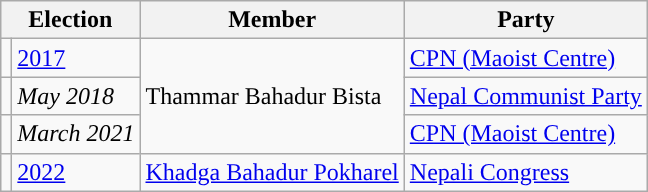<table class="wikitable">
<tr>
<th colspan="2">Election</th>
<th>Member</th>
<th>Party</th>
</tr>
<tr>
<td style="color:inherit;background:"></td>
<td><a href='#'>2017</a></td>
<td rowspan="3">Thammar Bahadur Bista</td>
<td><a href='#'>CPN (Maoist Centre)</a></td>
</tr>
<tr>
<td style="color:inherit;background:"></td>
<td><em>May 2018</em></td>
<td><a href='#'>Nepal Communist Party</a></td>
</tr>
<tr>
<td style="color:inherit;background:"></td>
<td><em>March 2021</em></td>
<td><a href='#'>CPN (Maoist Centre)</a></td>
</tr>
<tr>
<td style="color:inherit;background:"></td>
<td><a href='#'>2022</a></td>
<td><a href='#'>Khadga Bahadur Pokharel</a></td>
<td><a href='#'>Nepali Congress</a></td>
</tr>
</table>
